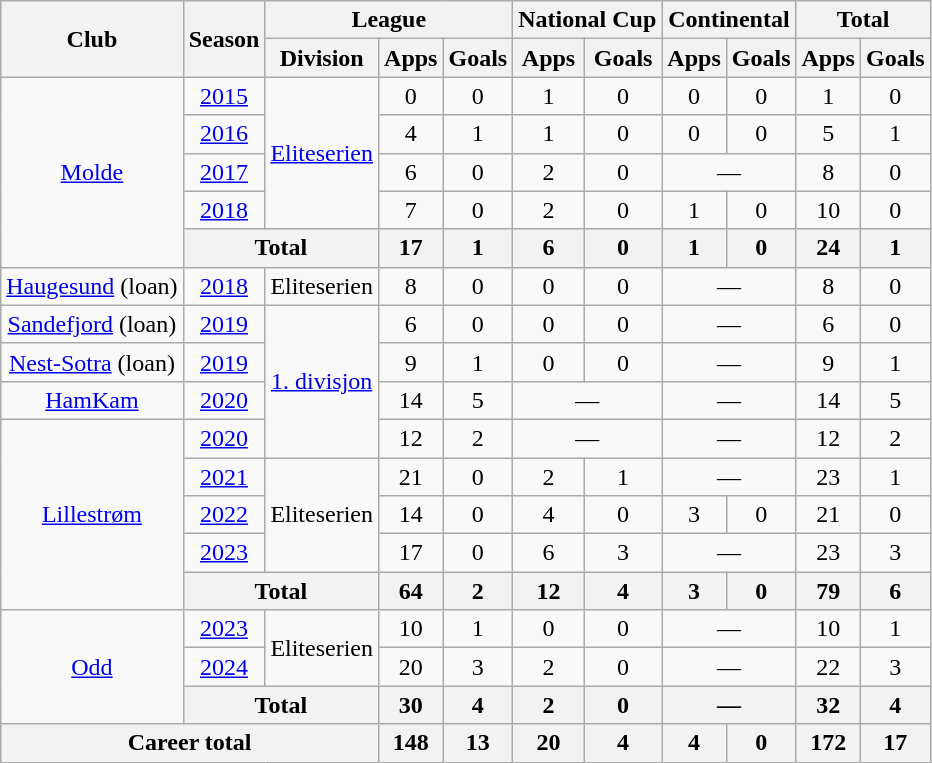<table class="wikitable" style="text-align:center">
<tr>
<th rowspan=2>Club</th>
<th rowspan=2>Season</th>
<th colspan=3>League</th>
<th colspan=2>National Cup</th>
<th colspan=2>Continental</th>
<th colspan=2>Total</th>
</tr>
<tr>
<th>Division</th>
<th>Apps</th>
<th>Goals</th>
<th>Apps</th>
<th>Goals</th>
<th>Apps</th>
<th>Goals</th>
<th>Apps</th>
<th>Goals</th>
</tr>
<tr>
<td rowspan=5><a href='#'>Molde</a></td>
<td><a href='#'>2015</a></td>
<td rowspan=4><a href='#'>Eliteserien</a></td>
<td>0</td>
<td>0</td>
<td>1</td>
<td>0</td>
<td>0</td>
<td>0</td>
<td>1</td>
<td>0</td>
</tr>
<tr>
<td><a href='#'>2016</a></td>
<td>4</td>
<td>1</td>
<td>1</td>
<td>0</td>
<td>0</td>
<td>0</td>
<td>5</td>
<td>1</td>
</tr>
<tr>
<td><a href='#'>2017</a></td>
<td>6</td>
<td>0</td>
<td>2</td>
<td>0</td>
<td colspan=2>—</td>
<td>8</td>
<td>0</td>
</tr>
<tr>
<td><a href='#'>2018</a></td>
<td>7</td>
<td>0</td>
<td>2</td>
<td>0</td>
<td>1</td>
<td>0</td>
<td>10</td>
<td>0</td>
</tr>
<tr>
<th colspan=2>Total</th>
<th>17</th>
<th>1</th>
<th>6</th>
<th>0</th>
<th>1</th>
<th>0</th>
<th>24</th>
<th>1</th>
</tr>
<tr>
<td><a href='#'>Haugesund</a> (loan)</td>
<td><a href='#'>2018</a></td>
<td>Eliteserien</td>
<td>8</td>
<td>0</td>
<td>0</td>
<td>0</td>
<td colspan=2>—</td>
<td>8</td>
<td>0</td>
</tr>
<tr>
<td><a href='#'>Sandefjord</a> (loan)</td>
<td><a href='#'>2019</a></td>
<td rowspan=4><a href='#'>1. divisjon</a></td>
<td>6</td>
<td>0</td>
<td>0</td>
<td>0</td>
<td colspan="2">—</td>
<td>6</td>
<td>0</td>
</tr>
<tr>
<td><a href='#'>Nest-Sotra</a> (loan)</td>
<td><a href='#'>2019</a></td>
<td>9</td>
<td>1</td>
<td>0</td>
<td>0</td>
<td colspan=2>—</td>
<td>9</td>
<td>1</td>
</tr>
<tr>
<td><a href='#'>HamKam</a></td>
<td><a href='#'>2020</a></td>
<td>14</td>
<td>5</td>
<td colspan=2>—</td>
<td colspan=2>—</td>
<td>14</td>
<td>5</td>
</tr>
<tr>
<td rowspan=5><a href='#'>Lillestrøm</a></td>
<td><a href='#'>2020</a></td>
<td>12</td>
<td>2</td>
<td colspan=2>—</td>
<td colspan=2>—</td>
<td>12</td>
<td>2</td>
</tr>
<tr>
<td><a href='#'>2021</a></td>
<td rowspan=3>Eliteserien</td>
<td>21</td>
<td>0</td>
<td>2</td>
<td>1</td>
<td colspan=2>—</td>
<td>23</td>
<td>1</td>
</tr>
<tr>
<td><a href='#'>2022</a></td>
<td>14</td>
<td>0</td>
<td>4</td>
<td>0</td>
<td>3</td>
<td>0</td>
<td>21</td>
<td>0</td>
</tr>
<tr>
<td><a href='#'>2023</a></td>
<td>17</td>
<td>0</td>
<td>6</td>
<td>3</td>
<td colspan=2>—</td>
<td>23</td>
<td>3</td>
</tr>
<tr>
<th colspan=2>Total</th>
<th>64</th>
<th>2</th>
<th>12</th>
<th>4</th>
<th>3</th>
<th>0</th>
<th>79</th>
<th>6</th>
</tr>
<tr>
<td rowspan=3><a href='#'>Odd</a></td>
<td><a href='#'>2023</a></td>
<td rowspan=2>Eliteserien</td>
<td>10</td>
<td>1</td>
<td>0</td>
<td>0</td>
<td colspan=2>—</td>
<td>10</td>
<td>1</td>
</tr>
<tr>
<td><a href='#'>2024</a></td>
<td>20</td>
<td>3</td>
<td>2</td>
<td>0</td>
<td colspan=2>—</td>
<td>22</td>
<td>3</td>
</tr>
<tr>
<th colspan=2>Total</th>
<th>30</th>
<th>4</th>
<th>2</th>
<th>0</th>
<th colspan=2>—</th>
<th>32</th>
<th>4</th>
</tr>
<tr>
<th colspan=3>Career total</th>
<th>148</th>
<th>13</th>
<th>20</th>
<th>4</th>
<th>4</th>
<th>0</th>
<th>172</th>
<th>17</th>
</tr>
</table>
